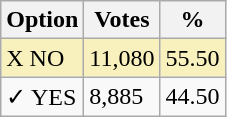<table class="wikitable">
<tr>
<th>Option</th>
<th>Votes</th>
<th>%</th>
</tr>
<tr>
<td style=background:#f8f1bd>X NO</td>
<td style=background:#f8f1bd>11,080</td>
<td style=background:#f8f1bd>55.50</td>
</tr>
<tr>
<td>✓ YES</td>
<td>8,885</td>
<td>44.50</td>
</tr>
</table>
